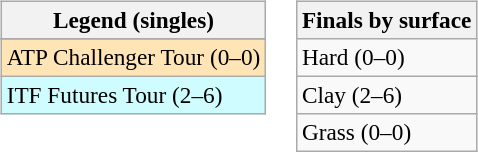<table>
<tr valign=top>
<td><br><table class=wikitable style=font-size:97%>
<tr>
<th>Legend (singles)</th>
</tr>
<tr bgcolor=e5d1cb>
</tr>
<tr bgcolor=moccasin>
<td>ATP Challenger Tour (0–0)</td>
</tr>
<tr bgcolor=cffcff>
<td>ITF Futures Tour (2–6)</td>
</tr>
</table>
</td>
<td><br><table class=wikitable style=font-size:97%>
<tr>
<th>Finals by surface</th>
</tr>
<tr>
<td>Hard (0–0)</td>
</tr>
<tr>
<td>Clay (2–6)</td>
</tr>
<tr>
<td>Grass (0–0)</td>
</tr>
</table>
</td>
</tr>
</table>
